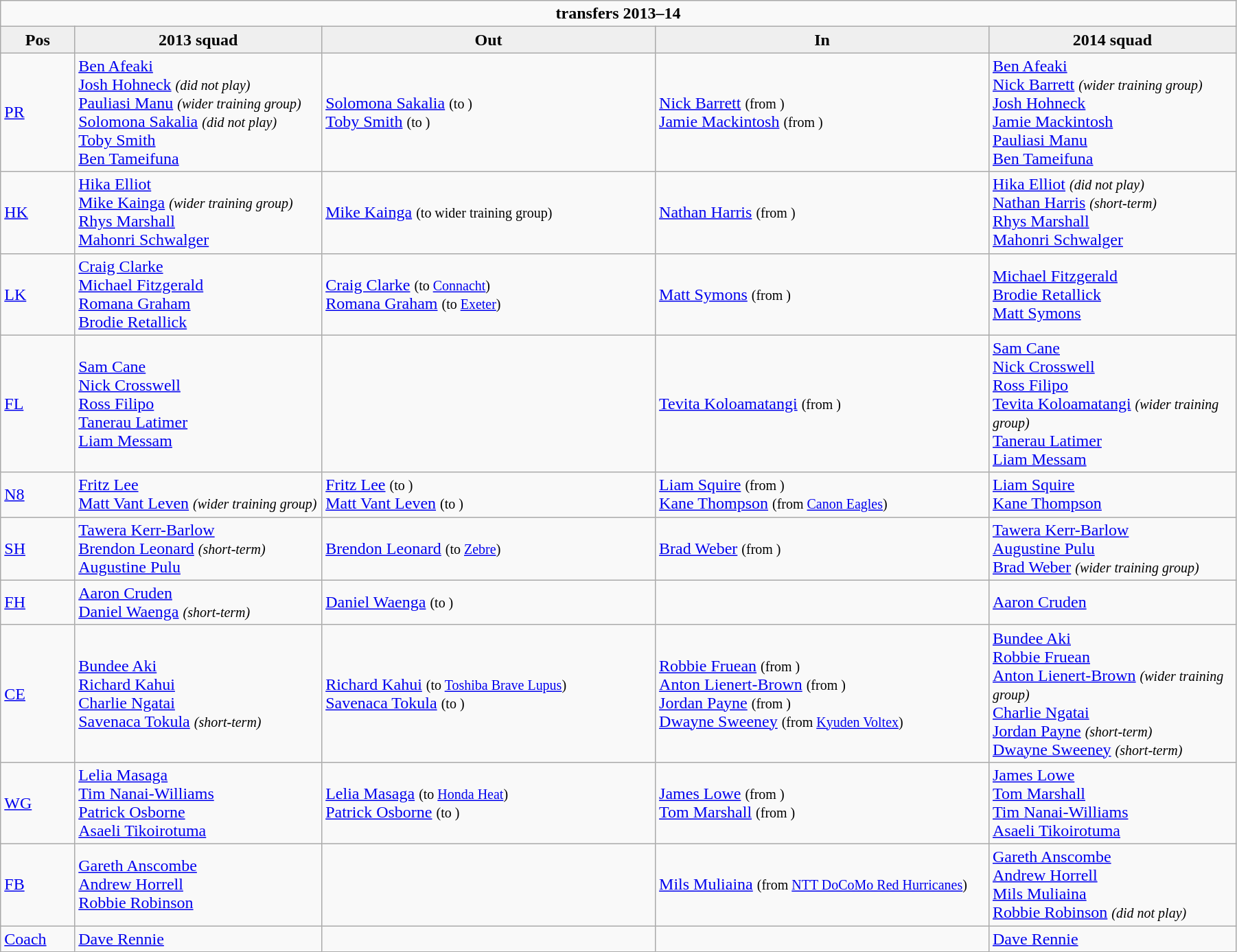<table class="wikitable" style="text-align: left; width:95%">
<tr>
<td colspan="100%" style="text-align:center;"><strong> transfers 2013–14</strong></td>
</tr>
<tr>
<th style="background:#efefef; width:6%;">Pos</th>
<th style="background:#efefef; width:20%;">2013 squad</th>
<th style="background:#efefef; width:27%;">Out</th>
<th style="background:#efefef; width:27%;">In</th>
<th style="background:#efefef; width:20%;">2014 squad</th>
</tr>
<tr>
<td><a href='#'>PR</a></td>
<td> <a href='#'>Ben Afeaki</a><br><a href='#'>Josh Hohneck</a> <small><em>(did not play)</em></small><br><a href='#'>Pauliasi Manu</a> <small><em>(wider training group)</em></small><br><a href='#'>Solomona Sakalia</a> <small><em>(did not play)</em></small><br><a href='#'>Toby Smith</a><br><a href='#'>Ben Tameifuna</a></td>
<td>  <a href='#'>Solomona Sakalia</a> <small>(to )</small><br> <a href='#'>Toby Smith</a> <small>(to )</small></td>
<td>  <a href='#'>Nick Barrett</a> <small>(from )</small><br> <a href='#'>Jamie Mackintosh</a> <small>(from )</small></td>
<td> <a href='#'>Ben Afeaki</a><br><a href='#'>Nick Barrett</a> <small><em>(wider training group)</em></small><br><a href='#'>Josh Hohneck</a><br><a href='#'>Jamie Mackintosh</a><br><a href='#'>Pauliasi Manu</a><br><a href='#'>Ben Tameifuna</a></td>
</tr>
<tr>
<td><a href='#'>HK</a></td>
<td> <a href='#'>Hika Elliot</a><br><a href='#'>Mike Kainga</a> <small><em>(wider training group)</em></small><br><a href='#'>Rhys Marshall</a><br><a href='#'>Mahonri Schwalger</a></td>
<td>  <a href='#'>Mike Kainga</a> <small>(to  wider training group)</small></td>
<td>  <a href='#'>Nathan Harris</a> <small>(from )</small></td>
<td> <a href='#'>Hika Elliot</a> <small><em>(did not play)</em></small><br><a href='#'>Nathan Harris</a> <small><em>(short-term)</em></small><br><a href='#'>Rhys Marshall</a><br><a href='#'>Mahonri Schwalger</a></td>
</tr>
<tr>
<td><a href='#'>LK</a></td>
<td> <a href='#'>Craig Clarke</a><br><a href='#'>Michael Fitzgerald</a><br><a href='#'>Romana Graham</a><br><a href='#'>Brodie Retallick</a></td>
<td>  <a href='#'>Craig Clarke</a> <small>(to  <a href='#'>Connacht</a>)</small><br> <a href='#'>Romana Graham</a> <small>(to  <a href='#'>Exeter</a>)</small></td>
<td>  <a href='#'>Matt Symons</a> <small>(from )</small></td>
<td> <a href='#'>Michael Fitzgerald</a><br><a href='#'>Brodie Retallick</a><br><a href='#'>Matt Symons</a></td>
</tr>
<tr>
<td><a href='#'>FL</a></td>
<td> <a href='#'>Sam Cane</a><br><a href='#'>Nick Crosswell</a><br><a href='#'>Ross Filipo</a><br><a href='#'>Tanerau Latimer</a><br><a href='#'>Liam Messam</a></td>
<td></td>
<td>  <a href='#'>Tevita Koloamatangi</a> <small>(from )</small></td>
<td> <a href='#'>Sam Cane</a><br><a href='#'>Nick Crosswell</a><br><a href='#'>Ross Filipo</a><br><a href='#'>Tevita Koloamatangi</a> <small><em>(wider training group)</em></small><br><a href='#'>Tanerau Latimer</a><br><a href='#'>Liam Messam</a></td>
</tr>
<tr>
<td><a href='#'>N8</a></td>
<td> <a href='#'>Fritz Lee</a><br><a href='#'>Matt Vant Leven</a> <small><em>(wider training group)</em></small></td>
<td>  <a href='#'>Fritz Lee</a> <small>(to )</small><br> <a href='#'>Matt Vant Leven</a> <small>(to )</small></td>
<td>  <a href='#'>Liam Squire</a> <small>(from )</small><br> <a href='#'>Kane Thompson</a> <small>(from  <a href='#'>Canon Eagles</a>)</small></td>
<td> <a href='#'>Liam Squire</a><br><a href='#'>Kane Thompson</a></td>
</tr>
<tr>
<td><a href='#'>SH</a></td>
<td> <a href='#'>Tawera Kerr-Barlow</a><br><a href='#'>Brendon Leonard</a> <small><em>(short-term)</em></small><br><a href='#'>Augustine Pulu</a></td>
<td>  <a href='#'>Brendon Leonard</a> <small>(to  <a href='#'>Zebre</a>)</small></td>
<td>  <a href='#'>Brad Weber</a> <small>(from )</small></td>
<td> <a href='#'>Tawera Kerr-Barlow</a><br><a href='#'>Augustine Pulu</a><br><a href='#'>Brad Weber</a> <small><em>(wider training group)</em></small></td>
</tr>
<tr>
<td><a href='#'>FH</a></td>
<td> <a href='#'>Aaron Cruden</a><br><a href='#'>Daniel Waenga</a> <small><em>(short-term)</em></small></td>
<td>  <a href='#'>Daniel Waenga</a> <small>(to )</small></td>
<td></td>
<td> <a href='#'>Aaron Cruden</a></td>
</tr>
<tr>
<td><a href='#'>CE</a></td>
<td> <a href='#'>Bundee Aki</a><br><a href='#'>Richard Kahui</a><br><a href='#'>Charlie Ngatai</a><br><a href='#'>Savenaca Tokula</a> <small><em>(short-term)</em></small></td>
<td>  <a href='#'>Richard Kahui</a> <small>(to  <a href='#'>Toshiba Brave Lupus</a>)</small><br> <a href='#'>Savenaca Tokula</a> <small>(to )</small></td>
<td>  <a href='#'>Robbie Fruean</a> <small>(from )</small><br> <a href='#'>Anton Lienert-Brown</a> <small>(from )</small><br> <a href='#'>Jordan Payne</a> <small>(from )</small><br> <a href='#'>Dwayne Sweeney</a> <small>(from  <a href='#'>Kyuden Voltex</a>)</small></td>
<td> <a href='#'>Bundee Aki</a><br><a href='#'>Robbie Fruean</a><br><a href='#'>Anton Lienert-Brown</a> <small><em>(wider training group)</em></small><br><a href='#'>Charlie Ngatai</a><br><a href='#'>Jordan Payne</a> <small><em>(short-term)</em></small><br><a href='#'>Dwayne Sweeney</a> <small><em>(short-term)</em></small></td>
</tr>
<tr>
<td><a href='#'>WG</a></td>
<td> <a href='#'>Lelia Masaga</a><br><a href='#'>Tim Nanai-Williams</a><br><a href='#'>Patrick Osborne</a><br><a href='#'>Asaeli Tikoirotuma</a></td>
<td>  <a href='#'>Lelia Masaga</a> <small>(to  <a href='#'>Honda Heat</a>)</small><br> <a href='#'>Patrick Osborne</a> <small>(to )</small></td>
<td>  <a href='#'>James Lowe</a> <small>(from )</small><br> <a href='#'>Tom Marshall</a> <small>(from )</small></td>
<td> <a href='#'>James Lowe</a><br><a href='#'>Tom Marshall</a><br><a href='#'>Tim Nanai-Williams</a><br><a href='#'>Asaeli Tikoirotuma</a></td>
</tr>
<tr>
<td><a href='#'>FB</a></td>
<td> <a href='#'>Gareth Anscombe</a><br><a href='#'>Andrew Horrell</a><br><a href='#'>Robbie Robinson</a></td>
<td></td>
<td>  <a href='#'>Mils Muliaina</a> <small>(from  <a href='#'>NTT DoCoMo Red Hurricanes</a>)</small></td>
<td> <a href='#'>Gareth Anscombe</a><br><a href='#'>Andrew Horrell</a><br><a href='#'>Mils Muliaina</a><br><a href='#'>Robbie Robinson</a> <small><em>(did not play)</em></small></td>
</tr>
<tr>
<td><a href='#'>Coach</a></td>
<td> <a href='#'>Dave Rennie</a></td>
<td></td>
<td></td>
<td> <a href='#'>Dave Rennie</a></td>
</tr>
</table>
